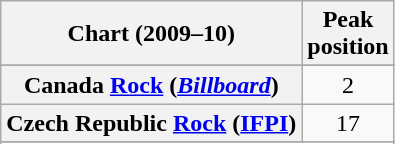<table class="wikitable sortable plainrowheaders" style="text-align:center">
<tr>
<th>Chart (2009–10)</th>
<th>Peak<br>position</th>
</tr>
<tr>
</tr>
<tr>
<th scope="row">Canada <a href='#'>Rock</a> (<em><a href='#'>Billboard</a></em>)</th>
<td>2</td>
</tr>
<tr>
<th scope="row">Czech Republic <a href='#'>Rock</a> (<a href='#'>IFPI</a>)</th>
<td>17</td>
</tr>
<tr>
</tr>
<tr>
</tr>
<tr>
</tr>
<tr>
</tr>
</table>
